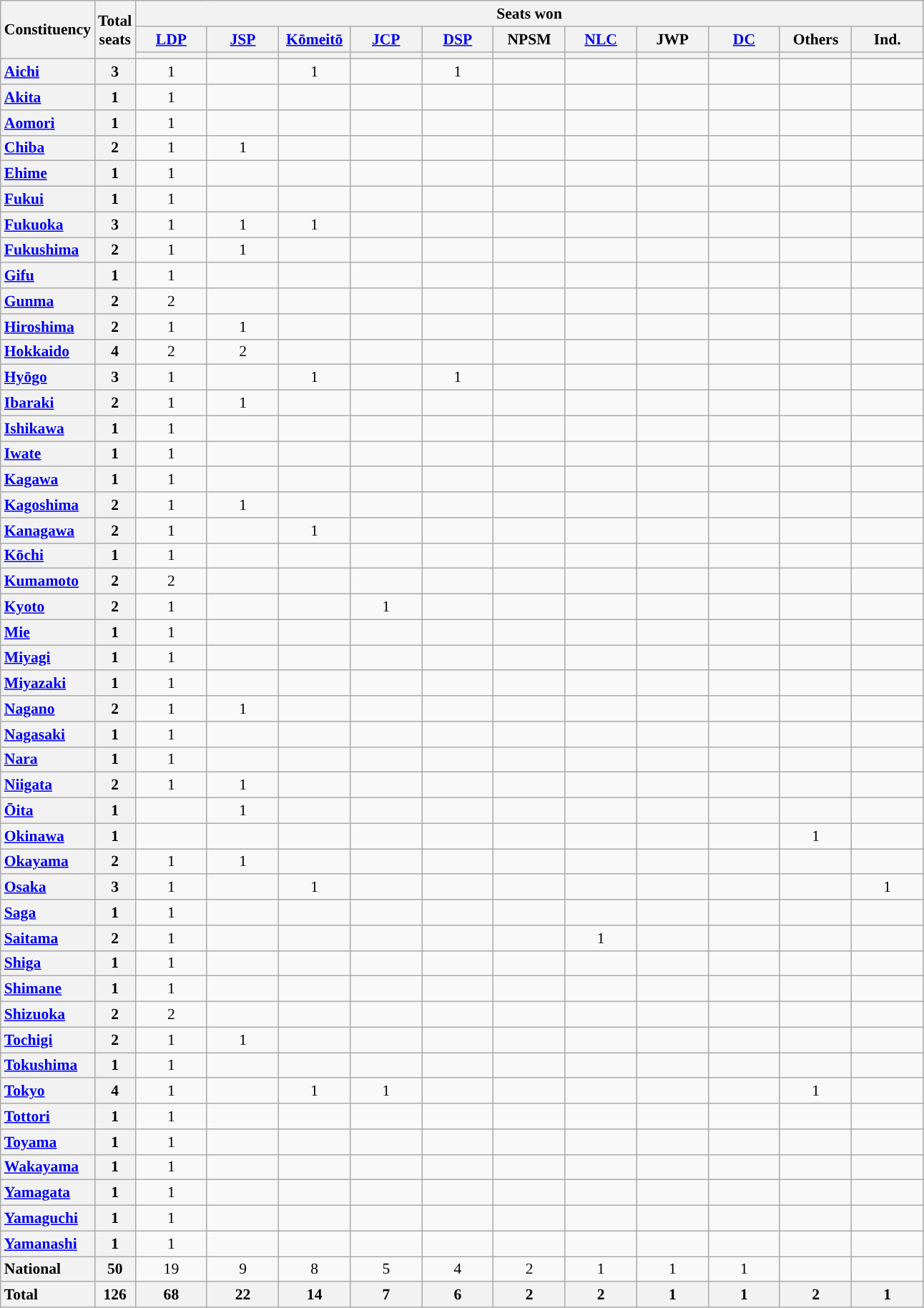<table class="wikitable" style="text-align:center; font-size: 0.9em;">
<tr>
<th rowspan="3">Constituency</th>
<th rowspan="3">Total<br>seats</th>
<th colspan="11">Seats won</th>
</tr>
<tr>
<th class="unsortable" style="width:60px;"><a href='#'>LDP</a></th>
<th class="unsortable" style="width:60px;"><a href='#'>JSP</a></th>
<th class="unsortable" style="width:60px;"><a href='#'>Kōmeitō</a></th>
<th class="unsortable" style="width:60px;"><a href='#'>JCP</a></th>
<th class="unsortable" style="width:60px;"><a href='#'>DSP</a></th>
<th class="unsortable" style="width:60px;">NPSM</th>
<th class="unsortable" style="width:60px;"><a href='#'>NLC</a></th>
<th class="unsortable" style="width:60px;">JWP</th>
<th class="unsortable" style="width:60px;"><a href='#'>DC</a></th>
<th class="unsortable" style="width:60px;">Others</th>
<th class="unsortable" style="width:60px;">Ind.</th>
</tr>
<tr>
<th style="background:"></th>
<th style="background:"></th>
<th style="background:"></th>
<th style="background:"></th>
<th style="background:"></th>
<th></th>
<th style="background:"></th>
<th></th>
<th style="background:"></th>
<th></th>
<th style="background:"></th>
</tr>
<tr>
<th style="text-align: left;"><a href='#'>Aichi</a></th>
<th>3</th>
<td>1</td>
<td></td>
<td>1</td>
<td></td>
<td>1</td>
<td></td>
<td></td>
<td></td>
<td></td>
<td></td>
<td></td>
</tr>
<tr>
<th style="text-align: left;"><a href='#'>Akita</a></th>
<th>1</th>
<td>1</td>
<td></td>
<td></td>
<td></td>
<td></td>
<td></td>
<td></td>
<td></td>
<td></td>
<td></td>
<td></td>
</tr>
<tr>
<th style="text-align: left;"><a href='#'>Aomori</a></th>
<th>1</th>
<td>1</td>
<td></td>
<td></td>
<td></td>
<td></td>
<td></td>
<td></td>
<td></td>
<td></td>
<td></td>
<td></td>
</tr>
<tr>
<th style="text-align: left;"><a href='#'>Chiba</a></th>
<th>2</th>
<td>1</td>
<td>1</td>
<td></td>
<td></td>
<td></td>
<td></td>
<td></td>
<td></td>
<td></td>
<td></td>
<td></td>
</tr>
<tr>
<th style="text-align: left;"><a href='#'>Ehime</a></th>
<th>1</th>
<td>1</td>
<td></td>
<td></td>
<td></td>
<td></td>
<td></td>
<td></td>
<td></td>
<td></td>
<td></td>
<td></td>
</tr>
<tr>
<th style="text-align: left;"><a href='#'>Fukui</a></th>
<th>1</th>
<td>1</td>
<td></td>
<td></td>
<td></td>
<td></td>
<td></td>
<td></td>
<td></td>
<td></td>
<td></td>
<td></td>
</tr>
<tr>
<th style="text-align: left;"><a href='#'>Fukuoka</a></th>
<th>3</th>
<td>1</td>
<td>1</td>
<td>1</td>
<td></td>
<td></td>
<td></td>
<td></td>
<td></td>
<td></td>
<td></td>
<td></td>
</tr>
<tr>
<th style="text-align: left;"><a href='#'>Fukushima</a></th>
<th>2</th>
<td>1</td>
<td>1</td>
<td></td>
<td></td>
<td></td>
<td></td>
<td></td>
<td></td>
<td></td>
<td></td>
<td></td>
</tr>
<tr>
<th style="text-align: left;"><a href='#'>Gifu</a></th>
<th>1</th>
<td>1</td>
<td></td>
<td></td>
<td></td>
<td></td>
<td></td>
<td></td>
<td></td>
<td></td>
<td></td>
<td></td>
</tr>
<tr>
<th style="text-align: left;"><a href='#'>Gunma</a></th>
<th>2</th>
<td>2</td>
<td></td>
<td></td>
<td></td>
<td></td>
<td></td>
<td></td>
<td></td>
<td></td>
<td></td>
<td></td>
</tr>
<tr>
<th style="text-align: left;"><a href='#'>Hiroshima</a></th>
<th>2</th>
<td>1</td>
<td>1</td>
<td></td>
<td></td>
<td></td>
<td></td>
<td></td>
<td></td>
<td></td>
<td></td>
<td></td>
</tr>
<tr>
<th style="text-align: left;"><a href='#'>Hokkaido</a></th>
<th>4</th>
<td>2</td>
<td>2</td>
<td></td>
<td></td>
<td></td>
<td></td>
<td></td>
<td></td>
<td></td>
<td></td>
<td></td>
</tr>
<tr>
<th style="text-align: left;"><a href='#'>Hyōgo</a></th>
<th>3</th>
<td>1</td>
<td></td>
<td>1</td>
<td></td>
<td>1</td>
<td></td>
<td></td>
<td></td>
<td></td>
<td></td>
<td></td>
</tr>
<tr>
<th style="text-align: left;"><a href='#'>Ibaraki</a></th>
<th>2</th>
<td>1</td>
<td>1</td>
<td></td>
<td></td>
<td></td>
<td></td>
<td></td>
<td></td>
<td></td>
<td></td>
<td></td>
</tr>
<tr>
<th style="text-align: left;"><a href='#'>Ishikawa</a></th>
<th>1</th>
<td>1</td>
<td></td>
<td></td>
<td></td>
<td></td>
<td></td>
<td></td>
<td></td>
<td></td>
<td></td>
<td></td>
</tr>
<tr>
<th style="text-align: left;"><a href='#'>Iwate</a></th>
<th>1</th>
<td>1</td>
<td></td>
<td></td>
<td></td>
<td></td>
<td></td>
<td></td>
<td></td>
<td></td>
<td></td>
<td></td>
</tr>
<tr>
<th style="text-align: left;"><a href='#'>Kagawa</a></th>
<th>1</th>
<td>1</td>
<td></td>
<td></td>
<td></td>
<td></td>
<td></td>
<td></td>
<td></td>
<td></td>
<td></td>
<td></td>
</tr>
<tr>
<th style="text-align: left;"><a href='#'>Kagoshima</a></th>
<th>2</th>
<td>1</td>
<td>1</td>
<td></td>
<td></td>
<td></td>
<td></td>
<td></td>
<td></td>
<td></td>
<td></td>
<td></td>
</tr>
<tr>
<th style="text-align: left;"><a href='#'>Kanagawa</a></th>
<th>2</th>
<td>1</td>
<td></td>
<td>1</td>
<td></td>
<td></td>
<td></td>
<td></td>
<td></td>
<td></td>
<td></td>
<td></td>
</tr>
<tr>
<th style="text-align: left;"><a href='#'>Kōchi</a></th>
<th>1</th>
<td>1</td>
<td></td>
<td></td>
<td></td>
<td></td>
<td></td>
<td></td>
<td></td>
<td></td>
<td></td>
<td></td>
</tr>
<tr>
<th style="text-align: left;"><a href='#'>Kumamoto</a></th>
<th>2</th>
<td>2</td>
<td></td>
<td></td>
<td></td>
<td></td>
<td></td>
<td></td>
<td></td>
<td></td>
<td></td>
<td></td>
</tr>
<tr>
<th style="text-align: left;"><a href='#'>Kyoto</a></th>
<th>2</th>
<td>1</td>
<td></td>
<td></td>
<td>1</td>
<td></td>
<td></td>
<td></td>
<td></td>
<td></td>
<td></td>
<td></td>
</tr>
<tr>
<th style="text-align: left;"><a href='#'>Mie</a></th>
<th>1</th>
<td>1</td>
<td></td>
<td></td>
<td></td>
<td></td>
<td></td>
<td></td>
<td></td>
<td></td>
<td></td>
<td></td>
</tr>
<tr>
<th style="text-align: left;"><a href='#'>Miyagi</a></th>
<th>1</th>
<td>1</td>
<td></td>
<td></td>
<td></td>
<td></td>
<td></td>
<td></td>
<td></td>
<td></td>
<td></td>
<td></td>
</tr>
<tr>
<th style="text-align: left;"><a href='#'>Miyazaki</a></th>
<th>1</th>
<td>1</td>
<td></td>
<td></td>
<td></td>
<td></td>
<td></td>
<td></td>
<td></td>
<td></td>
<td></td>
<td></td>
</tr>
<tr>
<th style="text-align: left;"><a href='#'>Nagano</a></th>
<th>2</th>
<td>1</td>
<td>1</td>
<td></td>
<td></td>
<td></td>
<td></td>
<td></td>
<td></td>
<td></td>
<td></td>
<td></td>
</tr>
<tr>
<th style="text-align: left;"><a href='#'>Nagasaki</a></th>
<th>1</th>
<td>1</td>
<td></td>
<td></td>
<td></td>
<td></td>
<td></td>
<td></td>
<td></td>
<td></td>
<td></td>
<td></td>
</tr>
<tr>
<th style="text-align: left;"><a href='#'>Nara</a></th>
<th>1</th>
<td>1</td>
<td></td>
<td></td>
<td></td>
<td></td>
<td></td>
<td></td>
<td></td>
<td></td>
<td></td>
<td></td>
</tr>
<tr>
<th style="text-align: left;"><a href='#'>Niigata</a></th>
<th>2</th>
<td>1</td>
<td>1</td>
<td></td>
<td></td>
<td></td>
<td></td>
<td></td>
<td></td>
<td></td>
<td></td>
<td></td>
</tr>
<tr>
<th style="text-align: left;"><a href='#'>Ōita</a></th>
<th>1</th>
<td></td>
<td>1</td>
<td></td>
<td></td>
<td></td>
<td></td>
<td></td>
<td></td>
<td></td>
<td></td>
<td></td>
</tr>
<tr>
<th style="text-align: left;"><a href='#'>Okinawa</a></th>
<th>1</th>
<td></td>
<td></td>
<td></td>
<td></td>
<td></td>
<td></td>
<td></td>
<td></td>
<td></td>
<td>1</td>
<td></td>
</tr>
<tr>
<th style="text-align: left;"><a href='#'>Okayama</a></th>
<th>2</th>
<td>1</td>
<td>1</td>
<td></td>
<td></td>
<td></td>
<td></td>
<td></td>
<td></td>
<td></td>
<td></td>
<td></td>
</tr>
<tr>
<th style="text-align: left;"><a href='#'>Osaka</a></th>
<th>3</th>
<td>1</td>
<td></td>
<td>1</td>
<td></td>
<td></td>
<td></td>
<td></td>
<td></td>
<td></td>
<td></td>
<td>1</td>
</tr>
<tr>
<th style="text-align: left;"><a href='#'>Saga</a></th>
<th>1</th>
<td>1</td>
<td></td>
<td></td>
<td></td>
<td></td>
<td></td>
<td></td>
<td></td>
<td></td>
<td></td>
<td></td>
</tr>
<tr>
<th style="text-align: left;"><a href='#'>Saitama</a></th>
<th>2</th>
<td>1</td>
<td></td>
<td></td>
<td></td>
<td></td>
<td></td>
<td>1</td>
<td></td>
<td></td>
<td></td>
<td></td>
</tr>
<tr>
<th style="text-align: left;"><a href='#'>Shiga</a></th>
<th>1</th>
<td>1</td>
<td></td>
<td></td>
<td></td>
<td></td>
<td></td>
<td></td>
<td></td>
<td></td>
<td></td>
<td></td>
</tr>
<tr>
<th style="text-align: left;"><a href='#'>Shimane</a></th>
<th>1</th>
<td>1</td>
<td></td>
<td></td>
<td></td>
<td></td>
<td></td>
<td></td>
<td></td>
<td></td>
<td></td>
<td></td>
</tr>
<tr>
<th style="text-align: left;"><a href='#'>Shizuoka</a></th>
<th>2</th>
<td>2</td>
<td></td>
<td></td>
<td></td>
<td></td>
<td></td>
<td></td>
<td></td>
<td></td>
<td></td>
<td></td>
</tr>
<tr>
<th style="text-align: left;"><a href='#'>Tochigi</a></th>
<th>2</th>
<td>1</td>
<td>1</td>
<td></td>
<td></td>
<td></td>
<td></td>
<td></td>
<td></td>
<td></td>
<td></td>
<td></td>
</tr>
<tr>
<th style="text-align: left;"><a href='#'>Tokushima</a></th>
<th>1</th>
<td>1</td>
<td></td>
<td></td>
<td></td>
<td></td>
<td></td>
<td></td>
<td></td>
<td></td>
<td></td>
<td></td>
</tr>
<tr>
<th style="text-align: left;"><a href='#'>Tokyo</a></th>
<th>4</th>
<td>1</td>
<td></td>
<td>1</td>
<td>1</td>
<td></td>
<td></td>
<td></td>
<td></td>
<td></td>
<td>1</td>
<td></td>
</tr>
<tr>
<th style="text-align: left;"><a href='#'>Tottori</a></th>
<th>1</th>
<td>1</td>
<td></td>
<td></td>
<td></td>
<td></td>
<td></td>
<td></td>
<td></td>
<td></td>
<td></td>
<td></td>
</tr>
<tr>
<th style="text-align: left;"><a href='#'>Toyama</a></th>
<th>1</th>
<td>1</td>
<td></td>
<td></td>
<td></td>
<td></td>
<td></td>
<td></td>
<td></td>
<td></td>
<td></td>
<td></td>
</tr>
<tr>
<th style="text-align: left;"><a href='#'>Wakayama</a></th>
<th>1</th>
<td>1</td>
<td></td>
<td></td>
<td></td>
<td></td>
<td></td>
<td></td>
<td></td>
<td></td>
<td></td>
<td></td>
</tr>
<tr>
<th style="text-align: left;"><a href='#'>Yamagata</a></th>
<th>1</th>
<td>1</td>
<td></td>
<td></td>
<td></td>
<td></td>
<td></td>
<td></td>
<td></td>
<td></td>
<td></td>
<td></td>
</tr>
<tr>
<th style="text-align: left;"><a href='#'>Yamaguchi</a></th>
<th>1</th>
<td>1</td>
<td></td>
<td></td>
<td></td>
<td></td>
<td></td>
<td></td>
<td></td>
<td></td>
<td></td>
<td></td>
</tr>
<tr>
<th style="text-align: left;"><a href='#'>Yamanashi</a></th>
<th>1</th>
<td>1</td>
<td></td>
<td></td>
<td></td>
<td></td>
<td></td>
<td></td>
<td></td>
<td></td>
<td></td>
<td></td>
</tr>
<tr>
<th style="text-align: left;">National</th>
<th>50</th>
<td>19</td>
<td>9</td>
<td>8</td>
<td>5</td>
<td>4</td>
<td>2</td>
<td>1</td>
<td>1</td>
<td>1</td>
<td></td>
<td></td>
</tr>
<tr class="sortbottom">
<th style="text-align: left;">Total</th>
<th>126</th>
<th>68</th>
<th>22</th>
<th>14</th>
<th>7</th>
<th>6</th>
<th>2</th>
<th>2</th>
<th>1</th>
<th>1</th>
<th>2</th>
<th>1</th>
</tr>
</table>
